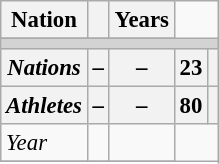<table ! class=wikitable style="text-align: center; font-size: 95%;">
<tr>
<th>Nation</th>
<th>    </th>
<th>Years</th>
</tr>
<tr>
</tr>
<tr>
</tr>
<tr>
</tr>
<tr>
</tr>
<tr>
</tr>
<tr>
</tr>
<tr>
</tr>
<tr>
</tr>
<tr>
</tr>
<tr>
</tr>
<tr>
</tr>
<tr>
</tr>
<tr>
</tr>
<tr>
</tr>
<tr>
</tr>
<tr>
</tr>
<tr>
</tr>
<tr>
</tr>
<tr>
</tr>
<tr>
</tr>
<tr>
</tr>
<tr>
</tr>
<tr>
</tr>
<tr>
<td colspan=13 bgcolor=lightgray></td>
</tr>
<tr>
<th><em>Nations</em></th>
<th>–</th>
<th>–</th>
<th>23</th>
<th></th>
</tr>
<tr>
<th><em>Athletes</em></th>
<th>–</th>
<th>–</th>
<th>80</th>
<th></th>
</tr>
<tr>
<td style="text-align:left;"><em>Year</em></td>
<td>    </td>
<td></td>
</tr>
<tr>
</tr>
</table>
